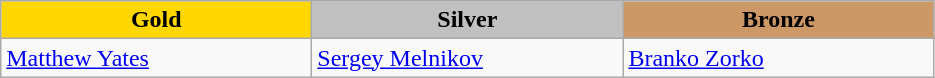<table class="wikitable" style="text-align:left">
<tr align="center">
<td width=200 bgcolor=gold><strong>Gold</strong></td>
<td width=200 bgcolor=silver><strong>Silver</strong></td>
<td width=200 bgcolor=CC9966><strong>Bronze</strong></td>
</tr>
<tr>
<td><a href='#'>Matthew Yates</a><br><em></em></td>
<td><a href='#'>Sergey Melnikov</a><br><em></em></td>
<td><a href='#'>Branko Zorko</a><br><em></em></td>
</tr>
</table>
